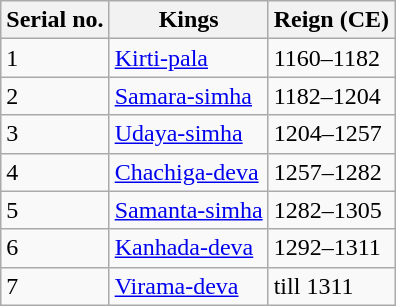<table class="wikitable">
<tr>
<th>Serial no.</th>
<th>Kings</th>
<th>Reign (CE)</th>
</tr>
<tr>
<td>1</td>
<td><a href='#'>Kirti-pala</a></td>
<td>1160–1182</td>
</tr>
<tr>
<td>2</td>
<td><a href='#'>Samara-simha</a></td>
<td>1182–1204</td>
</tr>
<tr>
<td>3</td>
<td><a href='#'>Udaya-simha</a></td>
<td>1204–1257</td>
</tr>
<tr>
<td>4</td>
<td><a href='#'>Chachiga-deva</a></td>
<td>1257–1282</td>
</tr>
<tr>
<td>5</td>
<td><a href='#'>Samanta-simha</a></td>
<td>1282–1305</td>
</tr>
<tr>
<td>6</td>
<td><a href='#'>Kanhada-deva</a></td>
<td>1292–1311</td>
</tr>
<tr>
<td>7</td>
<td><a href='#'>Virama-deva</a></td>
<td>till 1311</td>
</tr>
</table>
